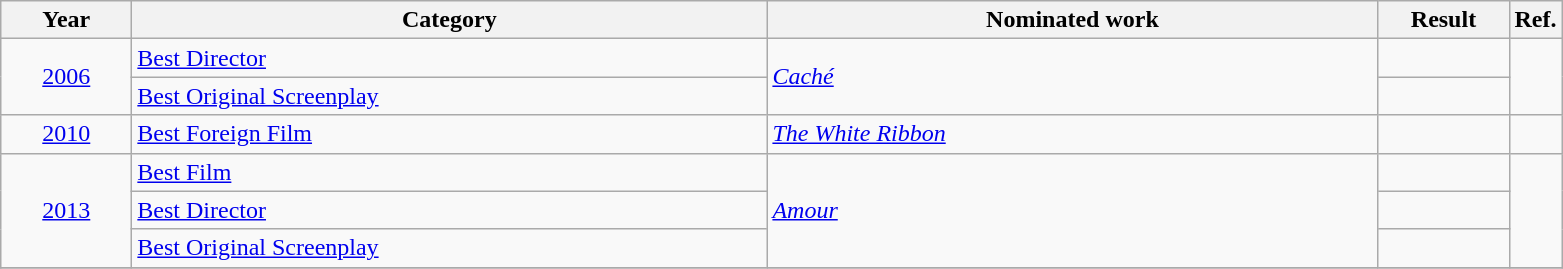<table class=wikitable>
<tr>
<th scope="col" style="width:5em;">Year</th>
<th scope="col" style="width:26em;">Category</th>
<th scope="col" style="width:25em;">Nominated work</th>
<th scope="col" style="width:5em;">Result</th>
<th>Ref.</th>
</tr>
<tr>
<td style="text-align:center;", rowspan=2><a href='#'>2006</a></td>
<td><a href='#'>Best Director</a></td>
<td rowspan=2><em><a href='#'>Caché</a></em></td>
<td></td>
<td rowspan=2></td>
</tr>
<tr>
<td><a href='#'>Best Original Screenplay</a></td>
<td></td>
</tr>
<tr>
<td style="text-align:center;"><a href='#'>2010</a></td>
<td><a href='#'>Best Foreign Film</a></td>
<td><em><a href='#'>The White Ribbon</a></em></td>
<td></td>
<td></td>
</tr>
<tr>
<td style="text-align:center;", rowspan=3><a href='#'>2013</a></td>
<td><a href='#'>Best Film</a></td>
<td rowspan=3><em><a href='#'>Amour</a></em></td>
<td></td>
<td rowspan=3></td>
</tr>
<tr>
<td><a href='#'>Best Director</a></td>
<td></td>
</tr>
<tr>
<td><a href='#'>Best Original Screenplay</a></td>
<td></td>
</tr>
<tr>
</tr>
</table>
